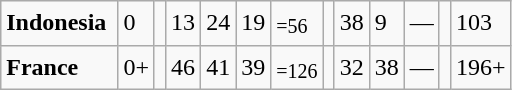<table class=wikitable>
<tr>
<td><strong>Indonesia</strong> </td>
<td>0</td>
<td></td>
<td>13</td>
<td>24</td>
<td>19</td>
<td><sub>=56</sub></td>
<td></td>
<td>38</td>
<td>9</td>
<td>—</td>
<td></td>
<td>103</td>
</tr>
<tr>
<td><strong>France</strong></td>
<td>0+</td>
<td></td>
<td>46</td>
<td>41</td>
<td>39</td>
<td><sub>=126</sub></td>
<td></td>
<td>32</td>
<td>38</td>
<td>—</td>
<td></td>
<td>196+</td>
</tr>
</table>
